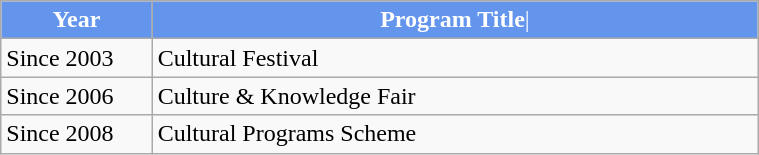<table class="wikitable" width="40%">
<tr style="background:cornflowerblue; color:white" align=center>
<td style="width:15%"><strong>Year</strong></td>
<td style="width:60%"><strong>Program Title</strong>|</td>
</tr>
<tr>
<td>Since 2003</td>
<td>Cultural Festival</td>
</tr>
<tr>
<td>Since 2006</td>
<td>Culture & Knowledge Fair</td>
</tr>
<tr>
<td>Since 2008</td>
<td>Cultural Programs Scheme</td>
</tr>
</table>
